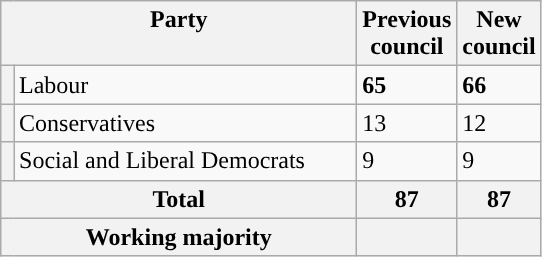<table class="wikitable">
<tr>
<th valign=top colspan="2" style="width: 230px">Party</th>
<th valign=top style="width: 30px">Previous council</th>
<th valign=top style="width: 30px">New council</th>
</tr>
<tr>
<th style="background-color: "></th>
<td>Labour</td>
<td><strong>65</strong></td>
<td><strong>66</strong></td>
</tr>
<tr>
<th style="background-color: "></th>
<td>Conservatives</td>
<td>13</td>
<td>12</td>
</tr>
<tr>
<th style="background-color: "></th>
<td>Social and Liberal Democrats</td>
<td>9</td>
<td>9</td>
</tr>
<tr>
<th colspan=2>Total</th>
<th style="text-align: center">87</th>
<th colspan=3>87</th>
</tr>
<tr>
<th colspan=2>Working majority</th>
<th></th>
<th></th>
</tr>
</table>
